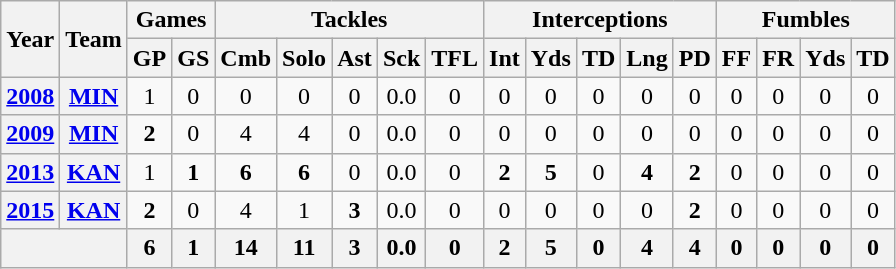<table class="wikitable" style="text-align:center">
<tr>
<th rowspan="2">Year</th>
<th rowspan="2">Team</th>
<th colspan="2">Games</th>
<th colspan="5">Tackles</th>
<th colspan="5">Interceptions</th>
<th colspan="4">Fumbles</th>
</tr>
<tr>
<th>GP</th>
<th>GS</th>
<th>Cmb</th>
<th>Solo</th>
<th>Ast</th>
<th>Sck</th>
<th>TFL</th>
<th>Int</th>
<th>Yds</th>
<th>TD</th>
<th>Lng</th>
<th>PD</th>
<th>FF</th>
<th>FR</th>
<th>Yds</th>
<th>TD</th>
</tr>
<tr>
<th><a href='#'>2008</a></th>
<th><a href='#'>MIN</a></th>
<td>1</td>
<td>0</td>
<td>0</td>
<td>0</td>
<td>0</td>
<td>0.0</td>
<td>0</td>
<td>0</td>
<td>0</td>
<td>0</td>
<td>0</td>
<td>0</td>
<td>0</td>
<td>0</td>
<td>0</td>
<td>0</td>
</tr>
<tr>
<th><a href='#'>2009</a></th>
<th><a href='#'>MIN</a></th>
<td><strong>2</strong></td>
<td>0</td>
<td>4</td>
<td>4</td>
<td>0</td>
<td>0.0</td>
<td>0</td>
<td>0</td>
<td>0</td>
<td>0</td>
<td>0</td>
<td>0</td>
<td>0</td>
<td>0</td>
<td>0</td>
<td>0</td>
</tr>
<tr>
<th><a href='#'>2013</a></th>
<th><a href='#'>KAN</a></th>
<td>1</td>
<td><strong>1</strong></td>
<td><strong>6</strong></td>
<td><strong>6</strong></td>
<td>0</td>
<td>0.0</td>
<td>0</td>
<td><strong>2</strong></td>
<td><strong>5</strong></td>
<td>0</td>
<td><strong>4</strong></td>
<td><strong>2</strong></td>
<td>0</td>
<td>0</td>
<td>0</td>
<td>0</td>
</tr>
<tr>
<th><a href='#'>2015</a></th>
<th><a href='#'>KAN</a></th>
<td><strong>2</strong></td>
<td>0</td>
<td>4</td>
<td>1</td>
<td><strong>3</strong></td>
<td>0.0</td>
<td>0</td>
<td>0</td>
<td>0</td>
<td>0</td>
<td>0</td>
<td><strong>2</strong></td>
<td>0</td>
<td>0</td>
<td>0</td>
<td>0</td>
</tr>
<tr>
<th colspan="2"></th>
<th>6</th>
<th>1</th>
<th>14</th>
<th>11</th>
<th>3</th>
<th>0.0</th>
<th>0</th>
<th>2</th>
<th>5</th>
<th>0</th>
<th>4</th>
<th>4</th>
<th>0</th>
<th>0</th>
<th>0</th>
<th>0</th>
</tr>
</table>
